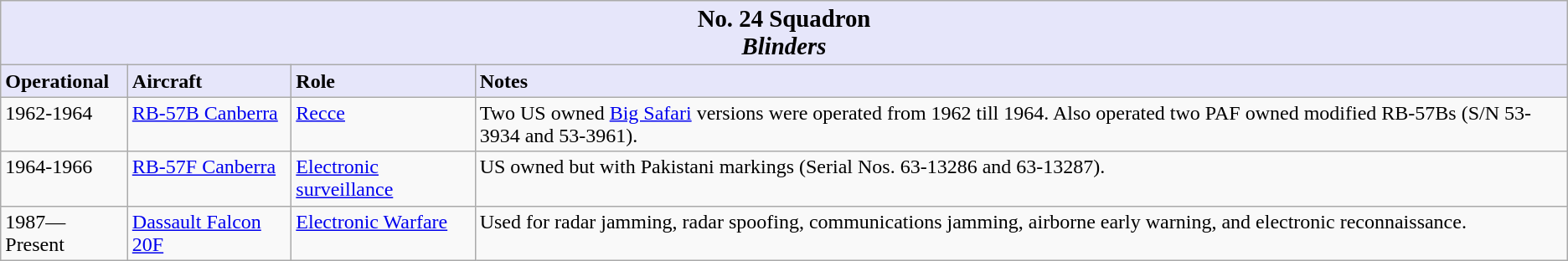<table class="wikitable">
<tr>
<th style="text-align: center; background: lavender;" colspan=5><big>No. 24 Squadron<br><em>Blinders</em></big></th>
</tr>
<tr>
<th style="text-align:  left; background: lavender;">Operational</th>
<th style="text-align: left;  background: lavender;">Aircraft</th>
<th style="text-align: left; background: lavender;">Role</th>
<th style="text-align: left;  background: lavender;">Notes</th>
</tr>
<tr valign="top">
<td>1962-1964</td>
<td><a href='#'>RB-57B Canberra</a></td>
<td><a href='#'>Recce</a></td>
<td>Two US owned <a href='#'>Big Safari</a> versions were operated from 1962 till 1964. Also operated two PAF owned modified RB-57Bs (S/N 53-3934 and 53-3961).</td>
</tr>
<tr valign="top">
<td>1964-1966</td>
<td><a href='#'>RB-57F Canberra</a></td>
<td><a href='#'>Electronic surveillance</a></td>
<td>US owned but with Pakistani markings (Serial Nos. 63-13286 and 63-13287).</td>
</tr>
<tr valign="top">
<td>1987—Present</td>
<td><a href='#'>Dassault Falcon 20F</a></td>
<td><a href='#'>Electronic Warfare</a></td>
<td>Used for radar jamming, radar spoofing, communications jamming, airborne early warning, and electronic reconnaissance.</td>
</tr>
</table>
